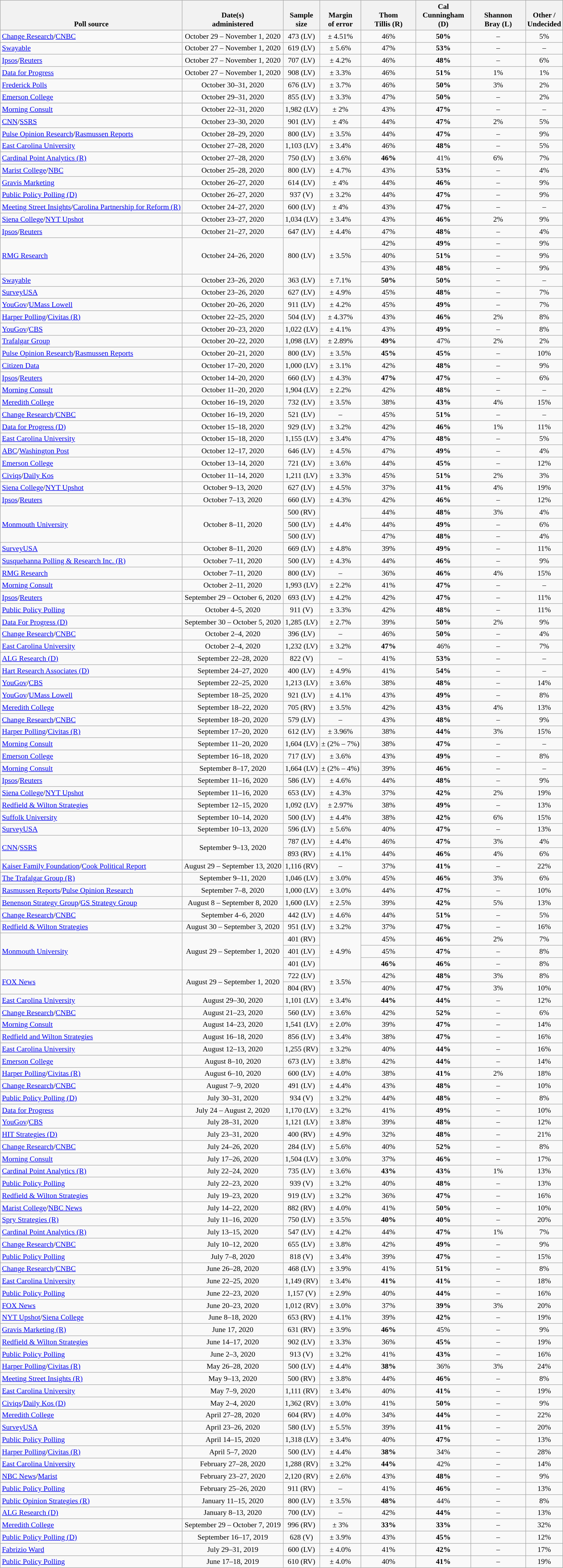<table class="wikitable" style="font-size:90%;text-align:center;">
<tr valign=bottom>
<th>Poll source</th>
<th>Date(s)<br>administered</th>
<th>Sample<br>size</th>
<th>Margin<br>of error</th>
<th style="width:100px;">Thom<br>Tillis (R)</th>
<th style="width:100px;">Cal<br>Cunningham (D)</th>
<th style="width:100px;">Shannon<br>Bray (L)</th>
<th>Other /<br>Undecided</th>
</tr>
<tr>
<td style="text-align:left;"><a href='#'>Change Research</a>/<a href='#'>CNBC</a></td>
<td>October 29 – November 1, 2020</td>
<td>473 (LV)</td>
<td>± 4.51%</td>
<td>46%</td>
<td><strong>50%</strong></td>
<td>–</td>
<td>5%</td>
</tr>
<tr>
<td style="text-align:left;"><a href='#'>Swayable</a></td>
<td>October 27 – November 1, 2020</td>
<td>619 (LV)</td>
<td>± 5.6%</td>
<td>47%</td>
<td><strong>53%</strong></td>
<td>–</td>
<td>–</td>
</tr>
<tr>
<td style="text-align:left;"><a href='#'>Ipsos</a>/<a href='#'>Reuters</a></td>
<td>October 27 – November 1, 2020</td>
<td>707 (LV)</td>
<td>± 4.2%</td>
<td>46%</td>
<td><strong>48%</strong></td>
<td>–</td>
<td>6%</td>
</tr>
<tr>
<td style="text-align:left;"><a href='#'>Data for Progress</a></td>
<td>October 27 – November 1, 2020</td>
<td>908 (LV)</td>
<td>± 3.3%</td>
<td>46%</td>
<td><strong>51%</strong></td>
<td>1%</td>
<td>1%</td>
</tr>
<tr>
<td style="text-align:left;"><a href='#'>Frederick Polls</a></td>
<td>October 30–31, 2020</td>
<td>676 (LV)</td>
<td>± 3.7%</td>
<td>46%</td>
<td><strong>50%</strong></td>
<td>3%</td>
<td>2%</td>
</tr>
<tr>
<td style="text-align:left;"><a href='#'>Emerson College</a></td>
<td>October 29–31, 2020</td>
<td>855 (LV)</td>
<td>± 3.3%</td>
<td>47%</td>
<td><strong>50%</strong></td>
<td>–</td>
<td>2%</td>
</tr>
<tr>
<td style="text-align:left;"><a href='#'>Morning Consult</a></td>
<td>October 22–31, 2020</td>
<td>1,982 (LV)</td>
<td>± 2%</td>
<td>43%</td>
<td><strong>47%</strong></td>
<td>–</td>
<td>–</td>
</tr>
<tr>
<td style="text-align:left;"><a href='#'>CNN</a>/<a href='#'>SSRS</a></td>
<td>October 23–30, 2020</td>
<td>901 (LV)</td>
<td>± 4%</td>
<td>44%</td>
<td><strong>47%</strong></td>
<td>2%</td>
<td>5%</td>
</tr>
<tr>
<td style="text-align:left;"><a href='#'>Pulse Opinion Research</a>/<a href='#'>Rasmussen Reports</a></td>
<td>October 28–29, 2020</td>
<td>800 (LV)</td>
<td>± 3.5%</td>
<td>44%</td>
<td><strong>47%</strong></td>
<td>–</td>
<td>9%</td>
</tr>
<tr>
<td style="text-align:left;"><a href='#'>East Carolina University</a></td>
<td>October 27–28, 2020</td>
<td>1,103 (LV)</td>
<td>± 3.4%</td>
<td>46%</td>
<td><strong>48%</strong></td>
<td>–</td>
<td>5%</td>
</tr>
<tr>
<td style="text-align:left;"><a href='#'>Cardinal Point Analytics (R)</a></td>
<td>October 27–28, 2020</td>
<td>750 (LV)</td>
<td>± 3.6%</td>
<td><strong>46%</strong></td>
<td>41%</td>
<td>6%</td>
<td>7%</td>
</tr>
<tr>
<td style="text-align:left;"><a href='#'>Marist College</a>/<a href='#'>NBC</a></td>
<td>October 25–28, 2020</td>
<td>800 (LV)</td>
<td>± 4.7%</td>
<td>43%</td>
<td><strong>53%</strong></td>
<td>–</td>
<td>4%</td>
</tr>
<tr>
<td style="text-align:left;"><a href='#'>Gravis Marketing</a></td>
<td>October 26–27, 2020</td>
<td>614 (LV)</td>
<td>± 4%</td>
<td>44%</td>
<td><strong>46%</strong></td>
<td>–</td>
<td>9%</td>
</tr>
<tr>
<td style="text-align:left;"><a href='#'>Public Policy Polling (D)</a></td>
<td>October 26–27, 2020</td>
<td>937 (V)</td>
<td>± 3.2%</td>
<td>44%</td>
<td><strong>47%</strong></td>
<td>–</td>
<td>9%</td>
</tr>
<tr>
<td style="text-align:left;"><a href='#'>Meeting Street Insights</a>/<a href='#'>Carolina Partnership for Reform (R)</a></td>
<td>October 24–27, 2020</td>
<td>600 (LV)</td>
<td>± 4%</td>
<td>43%</td>
<td><strong>47%</strong></td>
<td>–</td>
<td>–</td>
</tr>
<tr>
<td style="text-align:left;"><a href='#'>Siena College</a>/<a href='#'>NYT Upshot</a></td>
<td>October 23–27, 2020</td>
<td>1,034 (LV)</td>
<td>± 3.4%</td>
<td>43%</td>
<td><strong>46%</strong></td>
<td>2%</td>
<td>9%</td>
</tr>
<tr>
<td style="text-align:left;"><a href='#'>Ipsos</a>/<a href='#'>Reuters</a></td>
<td>October 21–27, 2020</td>
<td>647 (LV)</td>
<td>± 4.4%</td>
<td>47%</td>
<td><strong>48%</strong></td>
<td>–</td>
<td>4%</td>
</tr>
<tr>
<td rowspan=3 style="text-align:left;"><a href='#'>RMG Research</a></td>
<td rowspan=3>October 24–26, 2020</td>
<td rowspan=3>800 (LV)</td>
<td rowspan=3>± 3.5%</td>
<td>42%</td>
<td><strong>49%</strong></td>
<td>–</td>
<td>9%</td>
</tr>
<tr>
<td>40%</td>
<td><strong>51%</strong></td>
<td>–</td>
<td>9%</td>
</tr>
<tr>
<td>43%</td>
<td><strong>48%</strong></td>
<td>–</td>
<td>9%</td>
</tr>
<tr>
<td style="text-align:left;"><a href='#'>Swayable</a></td>
<td>October 23–26, 2020</td>
<td>363 (LV)</td>
<td>± 7.1%</td>
<td><strong>50%</strong></td>
<td><strong>50%</strong></td>
<td>–</td>
<td>–</td>
</tr>
<tr>
<td style="text-align:left;"><a href='#'>SurveyUSA</a></td>
<td>October 23–26, 2020</td>
<td>627 (LV)</td>
<td>± 4.9%</td>
<td>45%</td>
<td><strong>48%</strong></td>
<td>–</td>
<td>7%</td>
</tr>
<tr>
<td style="text-align:left;"><a href='#'>YouGov</a>/<a href='#'>UMass Lowell</a></td>
<td>October 20–26, 2020</td>
<td>911 (LV)</td>
<td>± 4.2%</td>
<td>45%</td>
<td><strong>49%</strong></td>
<td>–</td>
<td>7%</td>
</tr>
<tr>
<td style="text-align:left;"><a href='#'>Harper Polling</a>/<a href='#'>Civitas (R)</a></td>
<td>October 22–25, 2020</td>
<td>504 (LV)</td>
<td>± 4.37%</td>
<td>43%</td>
<td><strong>46%</strong></td>
<td>2%</td>
<td>8%</td>
</tr>
<tr>
<td style="text-align:left;"><a href='#'>YouGov</a>/<a href='#'>CBS</a></td>
<td>October 20–23, 2020</td>
<td>1,022 (LV)</td>
<td>± 4.1%</td>
<td>43%</td>
<td><strong>49%</strong></td>
<td>–</td>
<td>8%</td>
</tr>
<tr>
<td style="text-align:left;"><a href='#'>Trafalgar Group</a></td>
<td>October 20–22, 2020</td>
<td>1,098 (LV)</td>
<td>± 2.89%</td>
<td><strong>49%</strong></td>
<td>47%</td>
<td>2%</td>
<td>2%</td>
</tr>
<tr>
<td style="text-align:left;"><a href='#'>Pulse Opinion Research</a>/<a href='#'>Rasmussen Reports</a></td>
<td>October 20–21, 2020</td>
<td>800 (LV)</td>
<td>± 3.5%</td>
<td><strong>45%</strong></td>
<td><strong>45%</strong></td>
<td>–</td>
<td>10%</td>
</tr>
<tr>
<td style="text-align:left;"><a href='#'>Citizen Data</a></td>
<td>October 17–20, 2020</td>
<td>1,000 (LV)</td>
<td>± 3.1%</td>
<td>42%</td>
<td><strong>48%</strong></td>
<td>–</td>
<td>9%</td>
</tr>
<tr>
<td style="text-align:left;"><a href='#'>Ipsos</a>/<a href='#'>Reuters</a></td>
<td>October 14–20, 2020</td>
<td>660 (LV)</td>
<td>± 4.3%</td>
<td><strong>47%</strong></td>
<td><strong>47%</strong></td>
<td>–</td>
<td>6%</td>
</tr>
<tr>
<td style="text-align:left;"><a href='#'>Morning Consult</a></td>
<td>October 11–20, 2020</td>
<td>1,904 (LV)</td>
<td>± 2.2%</td>
<td>42%</td>
<td><strong>48%</strong></td>
<td>–</td>
<td>–</td>
</tr>
<tr>
<td style="text-align:left;"><a href='#'>Meredith College</a></td>
<td>October 16–19, 2020</td>
<td>732 (LV)</td>
<td>± 3.5%</td>
<td>38%</td>
<td><strong>43%</strong></td>
<td>4%</td>
<td>15%</td>
</tr>
<tr>
<td style="text-align:left;"><a href='#'>Change Research</a>/<a href='#'>CNBC</a></td>
<td>October 16–19, 2020</td>
<td>521 (LV)</td>
<td>–</td>
<td>45%</td>
<td><strong>51%</strong></td>
<td>–</td>
<td>–</td>
</tr>
<tr>
<td style="text-align:left;"><a href='#'>Data for Progress (D)</a></td>
<td>October 15–18, 2020</td>
<td>929 (LV)</td>
<td>± 3.2%</td>
<td>42%</td>
<td><strong>46%</strong></td>
<td>1%</td>
<td>11%</td>
</tr>
<tr>
<td style="text-align:left;"><a href='#'>East Carolina University</a></td>
<td>October 15–18, 2020</td>
<td>1,155 (LV)</td>
<td>± 3.4%</td>
<td>47%</td>
<td><strong>48%</strong></td>
<td>–</td>
<td>5%</td>
</tr>
<tr>
<td style="text-align:left;"><a href='#'>ABC</a>/<a href='#'>Washington Post</a></td>
<td>October 12–17, 2020</td>
<td>646 (LV)</td>
<td>± 4.5%</td>
<td>47%</td>
<td><strong>49%</strong></td>
<td>–</td>
<td>4%</td>
</tr>
<tr>
<td style="text-align:left;"><a href='#'>Emerson College</a></td>
<td>October 13–14, 2020</td>
<td>721 (LV)</td>
<td>± 3.6%</td>
<td>44%</td>
<td><strong>45%</strong></td>
<td>–</td>
<td>12%</td>
</tr>
<tr>
<td style="text-align:left;"><a href='#'>Civiqs</a>/<a href='#'>Daily Kos</a></td>
<td>October 11–14, 2020</td>
<td>1,211 (LV)</td>
<td>± 3.3%</td>
<td>45%</td>
<td><strong>51%</strong></td>
<td>2%</td>
<td>3%</td>
</tr>
<tr>
<td style="text-align:left;"><a href='#'>Siena College</a>/<a href='#'>NYT Upshot</a></td>
<td>October 9–13, 2020</td>
<td>627 (LV)</td>
<td>± 4.5%</td>
<td>37%</td>
<td><strong>41%</strong></td>
<td>4%</td>
<td>19%</td>
</tr>
<tr>
<td style="text-align:left;"><a href='#'>Ipsos</a>/<a href='#'>Reuters</a></td>
<td>October 7–13, 2020</td>
<td>660 (LV)</td>
<td>± 4.3%</td>
<td>42%</td>
<td><strong>46%</strong></td>
<td>–</td>
<td>12%</td>
</tr>
<tr>
<td rowspan=3 style="text-align:left;"><a href='#'>Monmouth University</a></td>
<td rowspan=3>October 8–11, 2020</td>
<td>500 (RV)</td>
<td rowspan=3>± 4.4%</td>
<td>44%</td>
<td><strong>48%</strong></td>
<td>3%</td>
<td>4%</td>
</tr>
<tr>
<td>500 (LV)</td>
<td>44%</td>
<td><strong>49%</strong></td>
<td>–</td>
<td>6%</td>
</tr>
<tr>
<td>500 (LV)</td>
<td>47%</td>
<td><strong>48%</strong></td>
<td>–</td>
<td>4%</td>
</tr>
<tr>
<td style="text-align:left;"><a href='#'>SurveyUSA</a></td>
<td>October 8–11, 2020</td>
<td>669 (LV)</td>
<td>± 4.8%</td>
<td>39%</td>
<td><strong>49%</strong></td>
<td>–</td>
<td>11%</td>
</tr>
<tr>
<td style="text-align:left;"><a href='#'>Susquehanna Polling & Research Inc. (R)</a></td>
<td>October 7–11, 2020</td>
<td>500 (LV)</td>
<td>± 4.3%</td>
<td>44%</td>
<td><strong>46%</strong></td>
<td>–</td>
<td>9%</td>
</tr>
<tr>
<td style="text-align:left;"><a href='#'>RMG Research</a></td>
<td>October 7–11, 2020</td>
<td>800 (LV)</td>
<td>–</td>
<td>36%</td>
<td><strong>46%</strong></td>
<td>4%</td>
<td>15%</td>
</tr>
<tr>
<td style="text-align:left;"><a href='#'>Morning Consult</a></td>
<td>October 2–11, 2020</td>
<td>1,993 (LV)</td>
<td>± 2.2%</td>
<td>41%</td>
<td><strong>47%</strong></td>
<td>–</td>
<td>–</td>
</tr>
<tr>
<td style="text-align:left;"><a href='#'>Ipsos</a>/<a href='#'>Reuters</a></td>
<td>September 29 – October 6, 2020</td>
<td>693 (LV)</td>
<td>± 4.2%</td>
<td>42%</td>
<td><strong>47%</strong></td>
<td>–</td>
<td>11%</td>
</tr>
<tr>
<td style="text-align:left;"><a href='#'>Public Policy Polling</a></td>
<td>October 4–5, 2020</td>
<td>911 (V)</td>
<td>± 3.3%</td>
<td>42%</td>
<td><strong>48%</strong></td>
<td>–</td>
<td>11%</td>
</tr>
<tr>
<td style="text-align:left;"><a href='#'>Data For Progress (D)</a></td>
<td>September 30 – October 5, 2020</td>
<td>1,285 (LV)</td>
<td>± 2.7%</td>
<td>39%</td>
<td><strong>50%</strong></td>
<td>2%</td>
<td>9%</td>
</tr>
<tr>
<td style="text-align:left;"><a href='#'>Change Research</a>/<a href='#'>CNBC</a></td>
<td>October 2–4, 2020</td>
<td>396 (LV)</td>
<td>–</td>
<td>46%</td>
<td><strong>50%</strong></td>
<td>–</td>
<td>4%</td>
</tr>
<tr>
<td style="text-align:left;"><a href='#'>East Carolina University</a></td>
<td>October 2–4, 2020</td>
<td>1,232 (LV)</td>
<td>± 3.2%</td>
<td><strong>47%</strong></td>
<td>46%</td>
<td>–</td>
<td>7%</td>
</tr>
<tr>
<td style="text-align:left;"><a href='#'>ALG Research (D)</a></td>
<td>September 22–28, 2020</td>
<td>822 (V)</td>
<td>–</td>
<td>41%</td>
<td><strong>53%</strong></td>
<td>–</td>
<td>–</td>
</tr>
<tr>
<td style="text-align:left;"><a href='#'>Hart Research Associates (D)</a></td>
<td>September 24–27, 2020</td>
<td>400 (LV)</td>
<td>± 4.9%</td>
<td>41%</td>
<td><strong>54%</strong></td>
<td>–</td>
<td>–</td>
</tr>
<tr>
<td style="text-align:left;"><a href='#'>YouGov</a>/<a href='#'>CBS</a></td>
<td>September 22–25, 2020</td>
<td>1,213 (LV)</td>
<td>± 3.6%</td>
<td>38%</td>
<td><strong>48%</strong></td>
<td>–</td>
<td>14%</td>
</tr>
<tr>
<td style="text-align:left;"><a href='#'>YouGov</a>/<a href='#'>UMass Lowell</a></td>
<td>September 18–25, 2020</td>
<td>921 (LV)</td>
<td>± 4.1%</td>
<td>43%</td>
<td><strong>49%</strong></td>
<td>–</td>
<td>8%</td>
</tr>
<tr>
<td style="text-align:left;"><a href='#'>Meredith College</a></td>
<td>September 18–22, 2020</td>
<td>705 (RV)</td>
<td>± 3.5%</td>
<td>42%</td>
<td><strong>43%</strong></td>
<td>4%</td>
<td>13%</td>
</tr>
<tr>
<td style="text-align:left;"><a href='#'>Change Research</a>/<a href='#'>CNBC</a></td>
<td>September 18–20, 2020</td>
<td>579 (LV)</td>
<td>–</td>
<td>43%</td>
<td><strong>48%</strong></td>
<td>–</td>
<td>9%</td>
</tr>
<tr>
<td style="text-align:left;"><a href='#'>Harper Polling</a>/<a href='#'>Civitas (R)</a></td>
<td>September 17–20, 2020</td>
<td>612 (LV)</td>
<td>± 3.96%</td>
<td>38%</td>
<td><strong>44%</strong></td>
<td>3%</td>
<td>15%</td>
</tr>
<tr>
<td style="text-align:left;"><a href='#'>Morning Consult</a></td>
<td>September 11–20, 2020</td>
<td>1,604 (LV)</td>
<td>± (2% – 7%)</td>
<td>38%</td>
<td><strong>47%</strong></td>
<td>–</td>
<td>–</td>
</tr>
<tr>
<td style="text-align:left;"><a href='#'>Emerson College</a></td>
<td>September 16–18, 2020</td>
<td>717 (LV)</td>
<td>± 3.6%</td>
<td>43%</td>
<td><strong>49%</strong></td>
<td>–</td>
<td>8%</td>
</tr>
<tr>
<td style="text-align:left;"><a href='#'>Morning Consult</a></td>
<td>September 8–17, 2020</td>
<td>1,664 (LV)</td>
<td>± (2% – 4%)</td>
<td>39%</td>
<td><strong>46%</strong></td>
<td>–</td>
<td>–</td>
</tr>
<tr>
<td style="text-align:left;"><a href='#'>Ipsos</a>/<a href='#'>Reuters</a></td>
<td>September 11–16, 2020</td>
<td>586 (LV)</td>
<td>± 4.6%</td>
<td>44%</td>
<td><strong>48%</strong></td>
<td>–</td>
<td>9%</td>
</tr>
<tr>
<td style="text-align:left;"><a href='#'>Siena College</a>/<a href='#'>NYT Upshot</a></td>
<td>September 11–16, 2020</td>
<td>653 (LV)</td>
<td>± 4.3%</td>
<td>37%</td>
<td><strong>42%</strong></td>
<td>2%</td>
<td>19%</td>
</tr>
<tr>
<td style="text-align:left;"><a href='#'>Redfield & Wilton Strategies</a></td>
<td>September 12–15, 2020</td>
<td>1,092 (LV)</td>
<td>± 2.97%</td>
<td>38%</td>
<td><strong>49%</strong></td>
<td>–</td>
<td>13%</td>
</tr>
<tr>
<td style="text-align:left;"><a href='#'>Suffolk University</a></td>
<td>September 10–14, 2020</td>
<td>500 (LV)</td>
<td>± 4.4%</td>
<td>38%</td>
<td><strong>42%</strong></td>
<td>6%</td>
<td>15%</td>
</tr>
<tr>
<td style="text-align:left;"><a href='#'>SurveyUSA</a></td>
<td>September 10–13, 2020</td>
<td>596 (LV)</td>
<td>± 5.6%</td>
<td>40%</td>
<td><strong>47%</strong></td>
<td>–</td>
<td>13%</td>
</tr>
<tr>
<td rowspan=2 style="text-align:left;"><a href='#'>CNN</a>/<a href='#'>SSRS</a></td>
<td rowspan=2>September 9–13, 2020</td>
<td>787 (LV)</td>
<td>± 4.4%</td>
<td>46%</td>
<td><strong>47%</strong></td>
<td>3%</td>
<td>4%</td>
</tr>
<tr>
<td>893 (RV)</td>
<td>± 4.1%</td>
<td>44%</td>
<td><strong>46%</strong></td>
<td>4%</td>
<td>6%</td>
</tr>
<tr>
<td style="text-align:left;"><a href='#'>Kaiser Family Foundation</a>/<a href='#'>Cook Political Report</a></td>
<td>August 29 – September 13, 2020</td>
<td>1,116 (RV)</td>
<td>–</td>
<td>37%</td>
<td><strong>41%</strong></td>
<td>–</td>
<td>22%</td>
</tr>
<tr>
<td style="text-align:left;"><a href='#'>The Trafalgar Group (R)</a></td>
<td>September 9–11, 2020</td>
<td>1,046 (LV)</td>
<td>± 3.0%</td>
<td>45%</td>
<td><strong>46%</strong></td>
<td>3%</td>
<td>6%</td>
</tr>
<tr>
<td style="text-align:left;"><a href='#'>Rasmussen Reports</a>/<a href='#'>Pulse Opinion Research</a></td>
<td>September 7–8, 2020</td>
<td>1,000 (LV)</td>
<td>± 3.0%</td>
<td>44%</td>
<td><strong>47%</strong></td>
<td>–</td>
<td>10%</td>
</tr>
<tr>
<td style="text-align:left;"><a href='#'>Benenson Strategy Group</a>/<a href='#'>GS Strategy Group</a></td>
<td>August 8 – September 8, 2020</td>
<td>1,600 (LV)</td>
<td>± 2.5%</td>
<td>39%</td>
<td><strong>42%</strong></td>
<td>5%</td>
<td>13%</td>
</tr>
<tr>
<td style="text-align:left;"><a href='#'>Change Research</a>/<a href='#'>CNBC</a></td>
<td>September 4–6, 2020</td>
<td>442 (LV)</td>
<td>± 4.6%</td>
<td>44%</td>
<td><strong>51%</strong></td>
<td>–</td>
<td>5%</td>
</tr>
<tr>
<td style="text-align:left;"><a href='#'>Redfield & Wilton Strategies</a></td>
<td>August 30 – September 3, 2020</td>
<td>951 (LV)</td>
<td>± 3.2%</td>
<td>37%</td>
<td><strong>47%</strong></td>
<td>–</td>
<td>16%</td>
</tr>
<tr>
<td rowspan=3 style="text-align:left;"><a href='#'>Monmouth University</a></td>
<td rowspan=3>August 29 – September 1, 2020</td>
<td>401 (RV)</td>
<td rowspan=3>± 4.9%</td>
<td>45%</td>
<td><strong>46%</strong></td>
<td>2%</td>
<td>7%</td>
</tr>
<tr>
<td>401 (LV)</td>
<td>45%</td>
<td><strong>47%</strong></td>
<td>–</td>
<td>8%</td>
</tr>
<tr>
<td>401 (LV)</td>
<td><strong>46%</strong></td>
<td><strong>46%</strong></td>
<td>–</td>
<td>8%</td>
</tr>
<tr>
<td rowspan=2 style="text-align:left;"><a href='#'>FOX News</a></td>
<td rowspan=2>August 29 – September 1, 2020</td>
<td>722 (LV)</td>
<td rowspan=2>± 3.5%</td>
<td>42%</td>
<td><strong>48%</strong></td>
<td>3%</td>
<td>8%</td>
</tr>
<tr>
<td>804 (RV)</td>
<td>40%</td>
<td><strong>47%</strong></td>
<td>3%</td>
<td>10%</td>
</tr>
<tr>
<td style="text-align:left;"><a href='#'>East Carolina University</a></td>
<td>August 29–30, 2020</td>
<td>1,101 (LV)</td>
<td>± 3.4%</td>
<td><strong>44%</strong></td>
<td><strong>44%</strong></td>
<td>–</td>
<td>12%</td>
</tr>
<tr>
<td style="text-align:left;"><a href='#'>Change Research</a>/<a href='#'>CNBC</a></td>
<td>August 21–23, 2020</td>
<td>560 (LV)</td>
<td>± 3.6%</td>
<td>42%</td>
<td><strong>52%</strong></td>
<td>–</td>
<td>6%</td>
</tr>
<tr>
<td style="text-align:left;"><a href='#'>Morning Consult</a></td>
<td>August 14–23, 2020</td>
<td>1,541 (LV)</td>
<td>± 2.0%</td>
<td>39%</td>
<td><strong>47%</strong></td>
<td>–</td>
<td>14%</td>
</tr>
<tr>
<td style="text-align:left;"><a href='#'>Redfield and Wilton Strategies</a></td>
<td>August 16–18, 2020</td>
<td>856 (LV)</td>
<td>± 3.4%</td>
<td>38%</td>
<td><strong>47%</strong></td>
<td>–</td>
<td>16%</td>
</tr>
<tr>
<td style="text-align:left;"><a href='#'>East Carolina University</a></td>
<td>August 12–13, 2020</td>
<td>1,255 (RV)</td>
<td>± 3.2%</td>
<td>40%</td>
<td><strong>44%</strong></td>
<td>–</td>
<td>16%</td>
</tr>
<tr>
<td style="text-align:left;"><a href='#'>Emerson College</a></td>
<td>August 8–10, 2020</td>
<td>673 (LV)</td>
<td>± 3.8%</td>
<td>42%</td>
<td><strong>44%</strong></td>
<td>–</td>
<td>14%</td>
</tr>
<tr>
<td style="text-align:left;"><a href='#'>Harper Polling</a>/<a href='#'>Civitas (R)</a></td>
<td>August 6–10, 2020</td>
<td>600 (LV)</td>
<td>± 4.0%</td>
<td>38%</td>
<td><strong>41%</strong></td>
<td>2%</td>
<td>18%</td>
</tr>
<tr>
<td style="text-align:left;"><a href='#'>Change Research</a>/<a href='#'>CNBC</a></td>
<td>August 7–9, 2020</td>
<td>491 (LV)</td>
<td>± 4.4%</td>
<td>43%</td>
<td><strong>48%</strong></td>
<td>–</td>
<td>10%</td>
</tr>
<tr>
<td style="text-align:left;"><a href='#'>Public Policy Polling (D)</a></td>
<td>July 30–31, 2020</td>
<td>934 (V)</td>
<td>± 3.2%</td>
<td>44%</td>
<td><strong>48%</strong></td>
<td>–</td>
<td>8%</td>
</tr>
<tr>
<td style="text-align:left;"><a href='#'>Data for Progress</a></td>
<td>July 24 – August 2, 2020</td>
<td>1,170 (LV)</td>
<td>± 3.2%</td>
<td>41%</td>
<td><strong>49%</strong></td>
<td>–</td>
<td>10%</td>
</tr>
<tr>
<td style="text-align:left;"><a href='#'>YouGov</a>/<a href='#'>CBS</a></td>
<td>July 28–31, 2020</td>
<td>1,121 (LV)</td>
<td>± 3.8%</td>
<td>39%</td>
<td><strong>48%</strong></td>
<td>–</td>
<td>12%</td>
</tr>
<tr>
<td style="text-align:left;"><a href='#'>HIT Strategies (D)</a></td>
<td>July 23–31, 2020</td>
<td>400 (RV)</td>
<td>± 4.9%</td>
<td>32%</td>
<td><strong>48%</strong></td>
<td>–</td>
<td>21%</td>
</tr>
<tr>
<td style="text-align:left;"><a href='#'>Change Research</a>/<a href='#'>CNBC</a></td>
<td>July 24–26, 2020</td>
<td>284 (LV)</td>
<td>± 5.6%</td>
<td>40%</td>
<td><strong>52%</strong></td>
<td>–</td>
<td>8%</td>
</tr>
<tr>
<td style="text-align:left;"><a href='#'>Morning Consult</a></td>
<td>July 17–26, 2020</td>
<td>1,504 (LV)</td>
<td>± 3.0%</td>
<td>37%</td>
<td><strong>46%</strong></td>
<td>–</td>
<td>17%</td>
</tr>
<tr>
<td style="text-align:left;"><a href='#'>Cardinal Point Analytics (R)</a></td>
<td>July 22–24, 2020</td>
<td>735 (LV)</td>
<td>± 3.6%</td>
<td><strong>43%</strong></td>
<td><strong>43%</strong></td>
<td>1%</td>
<td>13%</td>
</tr>
<tr>
<td style="text-align:left;"><a href='#'>Public Policy Polling</a></td>
<td>July 22–23, 2020</td>
<td>939 (V)</td>
<td>± 3.2%</td>
<td>40%</td>
<td><strong>48%</strong></td>
<td>–</td>
<td>13%</td>
</tr>
<tr>
<td style="text-align:left;"><a href='#'>Redfield & Wilton Strategies</a></td>
<td>July 19–23, 2020</td>
<td>919 (LV)</td>
<td>± 3.2%</td>
<td>36%</td>
<td><strong>47%</strong></td>
<td>–</td>
<td>16%</td>
</tr>
<tr>
<td style="text-align:left;"><a href='#'>Marist College</a>/<a href='#'>NBC News</a></td>
<td>July 14–22, 2020</td>
<td>882 (RV)</td>
<td>± 4.0%</td>
<td>41%</td>
<td><strong>50%</strong></td>
<td>–</td>
<td>10%</td>
</tr>
<tr>
<td style="text-align:left;"><a href='#'>Spry Strategies (R)</a></td>
<td>July 11–16, 2020</td>
<td>750 (LV)</td>
<td>± 3.5%</td>
<td><strong>40%</strong></td>
<td><strong>40%</strong></td>
<td>–</td>
<td>20%</td>
</tr>
<tr>
<td style="text-align:left;"><a href='#'>Cardinal Point Analytics (R)</a></td>
<td>July 13–15, 2020</td>
<td>547 (LV)</td>
<td>± 4.2%</td>
<td>44%</td>
<td><strong>47%</strong></td>
<td>1%</td>
<td>7% </td>
</tr>
<tr>
<td style="text-align:left;"><a href='#'>Change Research</a>/<a href='#'>CNBC</a></td>
<td>July 10–12, 2020</td>
<td>655 (LV)</td>
<td>± 3.8%</td>
<td>42%</td>
<td><strong>49%</strong></td>
<td>–</td>
<td>9%</td>
</tr>
<tr>
<td style="text-align:left;"><a href='#'>Public Policy Polling</a></td>
<td>July 7–8, 2020</td>
<td>818 (V)</td>
<td>± 3.4%</td>
<td>39%</td>
<td><strong>47%</strong></td>
<td>–</td>
<td>15%</td>
</tr>
<tr>
<td style="text-align:left;"><a href='#'>Change Research</a>/<a href='#'>CNBC</a></td>
<td>June 26–28, 2020</td>
<td>468 (LV)</td>
<td>± 3.9%</td>
<td>41%</td>
<td><strong>51%</strong></td>
<td>–</td>
<td>8%</td>
</tr>
<tr>
<td style="text-align:left;"><a href='#'>East Carolina University</a></td>
<td>June 22–25, 2020</td>
<td>1,149 (RV)</td>
<td>± 3.4%</td>
<td><strong>41%</strong></td>
<td><strong>41%</strong></td>
<td>–</td>
<td>18%</td>
</tr>
<tr>
<td style="text-align:left;"><a href='#'>Public Policy Polling</a></td>
<td>June 22–23, 2020</td>
<td>1,157 (V)</td>
<td>± 2.9%</td>
<td>40%</td>
<td><strong>44%</strong></td>
<td>–</td>
<td>16%</td>
</tr>
<tr>
<td style="text-align:left;"><a href='#'>FOX News</a></td>
<td>June 20–23, 2020</td>
<td>1,012 (RV)</td>
<td>± 3.0%</td>
<td>37%</td>
<td><strong>39%</strong></td>
<td>3%</td>
<td>20%</td>
</tr>
<tr>
<td style="text-align:left;"><a href='#'>NYT Upshot</a>/<a href='#'>Siena College</a></td>
<td>June 8–18, 2020</td>
<td>653 (RV)</td>
<td>± 4.1%</td>
<td>39%</td>
<td><strong>42%</strong></td>
<td>–</td>
<td>19%</td>
</tr>
<tr>
<td style="text-align:left;"><a href='#'>Gravis Marketing (R)</a></td>
<td>June 17, 2020</td>
<td>631 (RV)</td>
<td>± 3.9%</td>
<td><strong>46%</strong></td>
<td>45%</td>
<td>–</td>
<td>9%</td>
</tr>
<tr>
<td style="text-align:left;"><a href='#'>Redfield & Wilton Strategies</a></td>
<td>June 14–17, 2020</td>
<td>902 (LV)</td>
<td>± 3.3%</td>
<td>36%</td>
<td><strong>45%</strong></td>
<td>–</td>
<td>19%</td>
</tr>
<tr>
<td style="text-align:left;"><a href='#'>Public Policy Polling</a></td>
<td>June 2–3, 2020</td>
<td>913 (V)</td>
<td>± 3.2%</td>
<td>41%</td>
<td><strong>43%</strong></td>
<td>–</td>
<td>16%</td>
</tr>
<tr>
<td style="text-align:left;"><a href='#'>Harper Polling</a>/<a href='#'>Civitas (R)</a></td>
<td>May 26–28, 2020</td>
<td>500 (LV)</td>
<td>± 4.4%</td>
<td><strong>38%</strong></td>
<td>36%</td>
<td>3%</td>
<td>24%</td>
</tr>
<tr>
<td style="text-align:left;"><a href='#'>Meeting Street Insights (R)</a></td>
<td>May 9–13, 2020</td>
<td>500 (RV)</td>
<td>± 3.8%</td>
<td>44%</td>
<td><strong>46%</strong></td>
<td>–</td>
<td>8%</td>
</tr>
<tr>
<td style="text-align:left;"><a href='#'>East Carolina University</a></td>
<td>May 7–9, 2020</td>
<td>1,111 (RV)</td>
<td>± 3.4%</td>
<td>40%</td>
<td><strong>41%</strong></td>
<td>–</td>
<td>19%</td>
</tr>
<tr>
<td style="text-align:left;"><a href='#'>Civiqs</a>/<a href='#'>Daily Kos (D)</a></td>
<td>May 2–4, 2020</td>
<td>1,362 (RV)</td>
<td>± 3.0%</td>
<td>41%</td>
<td><strong>50%</strong></td>
<td>–</td>
<td>9%</td>
</tr>
<tr>
<td style="text-align:left;"><a href='#'>Meredith College</a></td>
<td>April 27–28, 2020</td>
<td>604 (RV)</td>
<td>± 4.0%</td>
<td>34%</td>
<td><strong>44%</strong></td>
<td>–</td>
<td>22%</td>
</tr>
<tr>
<td style="text-align:left;"><a href='#'>SurveyUSA</a></td>
<td>April 23–26, 2020</td>
<td>580 (LV)</td>
<td>± 5.5%</td>
<td>39%</td>
<td><strong>41%</strong></td>
<td>–</td>
<td>20%</td>
</tr>
<tr>
<td style="text-align:left;"><a href='#'>Public Policy Polling</a></td>
<td>April 14–15, 2020</td>
<td>1,318 (LV)</td>
<td>± 3.4%</td>
<td>40%</td>
<td><strong>47%</strong></td>
<td>–</td>
<td>13%</td>
</tr>
<tr>
<td style="text-align:left;"><a href='#'>Harper Polling</a>/<a href='#'>Civitas (R)</a></td>
<td>April 5–7, 2020</td>
<td>500 (LV)</td>
<td>± 4.4%</td>
<td><strong>38%</strong></td>
<td>34%</td>
<td>–</td>
<td>28%</td>
</tr>
<tr>
<td style="text-align:left;"><a href='#'>East Carolina University</a></td>
<td>February 27–28, 2020</td>
<td>1,288 (RV)</td>
<td>± 3.2%</td>
<td><strong>44%</strong></td>
<td>42%</td>
<td>–</td>
<td>14%</td>
</tr>
<tr>
<td style="text-align:left;"><a href='#'>NBC News</a>/<a href='#'>Marist</a></td>
<td>February 23–27, 2020</td>
<td>2,120 (RV)</td>
<td>± 2.6%</td>
<td>43%</td>
<td><strong>48%</strong></td>
<td>–</td>
<td>9%</td>
</tr>
<tr>
<td style="text-align:left;"><a href='#'>Public Policy Polling</a></td>
<td>February 25–26, 2020</td>
<td>911 (RV)</td>
<td>–</td>
<td>41%</td>
<td><strong>46%</strong></td>
<td>–</td>
<td>13%</td>
</tr>
<tr>
<td style="text-align:left;"><a href='#'>Public Opinion Strategies (R)</a></td>
<td>January 11–15, 2020</td>
<td>800 (LV)</td>
<td>± 3.5%</td>
<td><strong>48%</strong></td>
<td>44%</td>
<td>–</td>
<td>8%</td>
</tr>
<tr>
<td style="text-align:left;"><a href='#'>ALG Research (D)</a></td>
<td>January 8–13, 2020</td>
<td>700 (LV)</td>
<td>–</td>
<td>42%</td>
<td><strong>44%</strong></td>
<td>–</td>
<td>13%</td>
</tr>
<tr>
<td style="text-align:left;"><a href='#'>Meredith College</a></td>
<td>September 29 – October 7, 2019</td>
<td>996 (RV)</td>
<td>± 3%</td>
<td><strong>33%</strong></td>
<td><strong>33%</strong></td>
<td>–</td>
<td>32%</td>
</tr>
<tr>
<td style="text-align:left;"><a href='#'>Public Policy Polling (D)</a></td>
<td>September 16–17, 2019</td>
<td>628 (V)</td>
<td>± 3.9%</td>
<td>43%</td>
<td><strong>45%</strong></td>
<td>–</td>
<td>12%</td>
</tr>
<tr>
<td style="text-align:left;"><a href='#'>Fabrizio Ward</a></td>
<td>July 29–31, 2019</td>
<td>600 (LV)</td>
<td>± 4.0%</td>
<td>41%</td>
<td><strong>42%</strong></td>
<td>–</td>
<td>17%</td>
</tr>
<tr>
<td style="text-align:left;"><a href='#'>Public Policy Polling</a></td>
<td>June 17–18, 2019</td>
<td>610 (RV)</td>
<td>± 4.0%</td>
<td>40%</td>
<td><strong>41%</strong></td>
<td>–</td>
<td>19%</td>
</tr>
</table>
